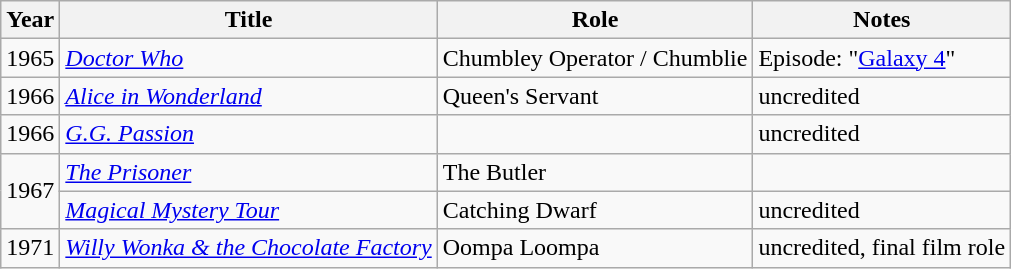<table class="wikitable sortable">
<tr>
<th>Year</th>
<th>Title</th>
<th>Role</th>
<th>Notes</th>
</tr>
<tr>
<td>1965</td>
<td><em><a href='#'>Doctor Who</a></em></td>
<td>Chumbley Operator / Chumblie</td>
<td>Episode: "<a href='#'>Galaxy 4</a>"</td>
</tr>
<tr>
<td>1966</td>
<td><em><a href='#'>Alice in Wonderland</a></em></td>
<td>Queen's Servant</td>
<td>uncredited</td>
</tr>
<tr>
<td>1966</td>
<td><em><a href='#'>G.G. Passion</a></em></td>
<td></td>
<td>uncredited</td>
</tr>
<tr>
<td rowspan="2">1967</td>
<td><em><a href='#'>The Prisoner</a></em></td>
<td>The Butler</td>
<td></td>
</tr>
<tr>
<td><em><a href='#'>Magical Mystery Tour</a></em></td>
<td>Catching Dwarf</td>
<td>uncredited</td>
</tr>
<tr>
<td>1971</td>
<td><em><a href='#'>Willy Wonka & the Chocolate Factory</a></em></td>
<td>Oompa Loompa</td>
<td>uncredited, final film role</td>
</tr>
</table>
